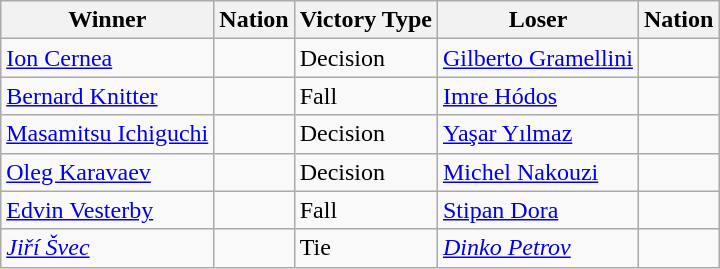<table class="wikitable sortable" style="text-align:left;">
<tr>
<th>Winner</th>
<th>Nation</th>
<th>Victory Type</th>
<th>Loser</th>
<th>Nation</th>
</tr>
<tr>
<td><a href='#'>Ion Cernea</a></td>
<td></td>
<td>Decision</td>
<td><a href='#'>Gilberto Gramellini</a></td>
<td></td>
</tr>
<tr>
<td><a href='#'>Bernard Knitter</a></td>
<td></td>
<td>Fall</td>
<td><a href='#'>Imre Hódos</a></td>
<td></td>
</tr>
<tr>
<td><a href='#'>Masamitsu Ichiguchi</a></td>
<td></td>
<td>Decision</td>
<td><a href='#'>Yaşar Yılmaz</a></td>
<td></td>
</tr>
<tr>
<td><a href='#'>Oleg Karavaev</a></td>
<td></td>
<td>Decision</td>
<td><a href='#'>Michel Nakouzi</a></td>
<td></td>
</tr>
<tr>
<td><a href='#'>Edvin Vesterby</a></td>
<td></td>
<td>Fall</td>
<td><a href='#'>Stipan Dora</a></td>
<td></td>
</tr>
<tr>
<td><em><a href='#'>Jiří Švec</a></em></td>
<td><em></em></td>
<td>Tie</td>
<td><em><a href='#'>Dinko Petrov</a></em></td>
<td><em></em></td>
</tr>
</table>
